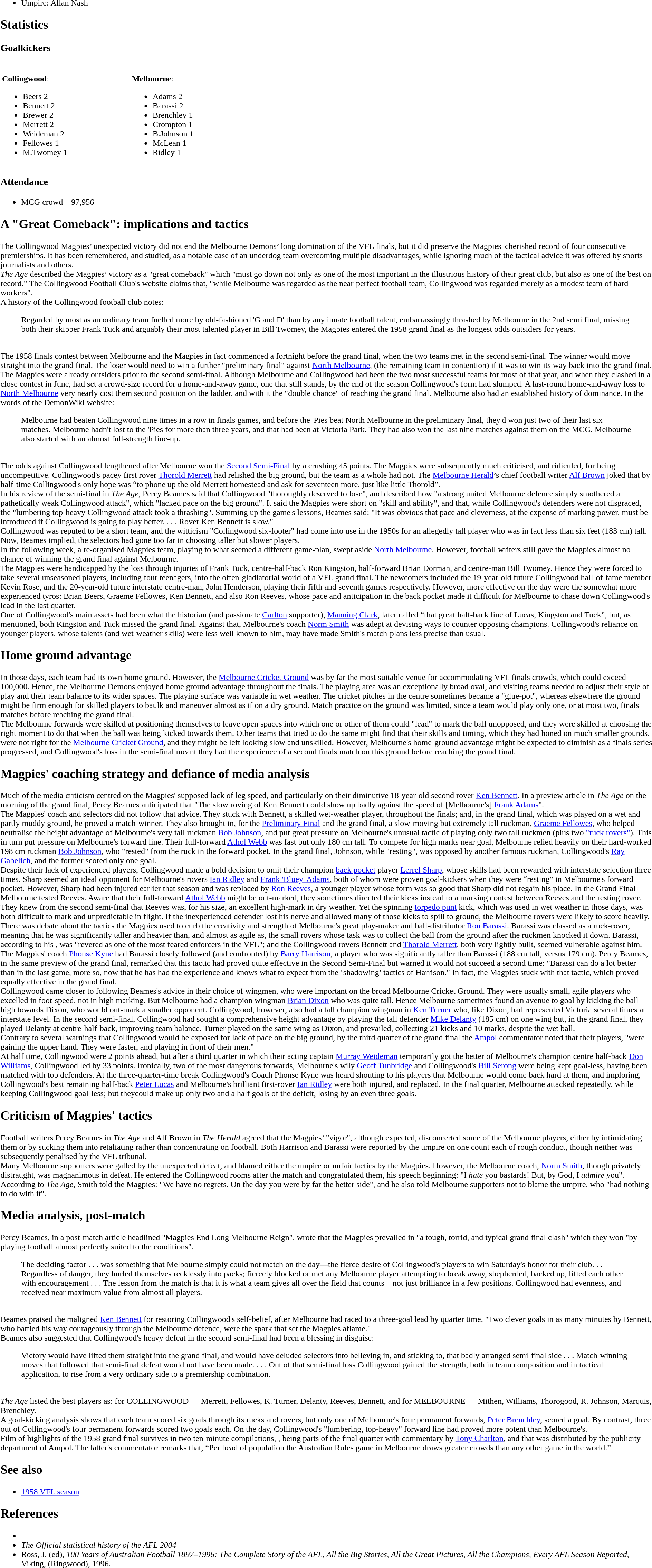<table>
<tr>
<td valign="top"><br><br><ul><li>Umpire: Allan Nash</li></ul><h2>Statistics</h2><h3>Goalkickers</h3><table width="40%">
<tr>
<td valign="top" width="30%"><br><strong>Collingwood</strong>:<ul><li>Beers 2</li><li>Bennett 2</li><li>Brewer 2</li><li>Merrett 2</li><li>Weideman 2</li><li>Fellowes 1</li><li>M.Twomey 1</li></ul></td>
<td valign="top" width="30%"><br><strong>Melbourne</strong>:<ul><li>Adams 2</li><li>Barassi 2</li><li>Brenchley 1</li><li>Crompton 1</li><li>B.Johnson 1</li><li>McLean 1</li><li>Ridley 1</li></ul></td>
</tr>
</table>
<h3>Attendance</h3><ul><li>MCG crowd – 97,956</li></ul><h2>A "Great Comeback": implications and tactics</h2>The Collingwood Magpies’ unexpected victory did not end the Melbourne Demons’ long domination of the VFL finals, but it did preserve the Magpies' cherished record of four consecutive premierships. It has been remembered, and studied, as a notable case of an underdog team overcoming multiple disadvantages, while ignoring much of the tactical advice it was offered by sports journalists and others.<br><em>The Age</em> described the Magpies’ victory as a "great comeback" which "must go down not only as one of the most important in the illustrious history of their great club, but also as one of the best on record." The Collingwood Football Club's website claims that, "while Melbourne was regarded as the near-perfect football team, Collingwood was regarded merely as a modest team of hard-workers".<br>A history of the Collingwood football club notes: <blockquote> Regarded by most as an ordinary team fuelled more by old-fashioned 'G and D' than by any innate football talent, embarrassingly thrashed by Melbourne in the 2nd semi final, missing both their skipper Frank Tuck and arguably their most talented player in Bill Twomey, the Magpies entered the 1958 grand final as the longest odds outsiders for years. </blockquote><br>The 1958 finals contest between Melbourne and the Magpies in fact commenced a fortnight before the grand final, when the two teams met in the second semi-final. The winner would move straight into the grand final. The loser would need to win a further "preliminary final" against <a href='#'>North Melbourne</a>, (the remaining team in contention) if it was to win its way back into the grand final.<br>The Magpies were already outsiders prior to the second semi-final. Although Melbourne and Collingwood had been the two most successful teams for most of that year, and when they clashed in a close contest in June, had set a crowd-size record for a home-and-away game, one that still stands, by the end of the season Collingwood's form had slumped. A last-round home-and-away loss to <a href='#'>North Melbourne</a> very nearly cost them second position on the ladder, and with it the "double chance" of reaching the grand final. Melbourne also had an established history of dominance. In the words of the DemonWiki website: <blockquote>Melbourne had beaten Collingwood nine times in a row in finals games, and before the 'Pies beat North Melbourne in the preliminary final, they'd won just two of their last six matches. Melbourne hadn't lost to the 'Pies for more than three years, and that had been at Victoria Park. They had also won the last nine matches against them on the MCG. Melbourne also started with an almost full-strength line-up.</blockquote><br>The odds against Collingwood lengthened after Melbourne won the <a href='#'>Second Semi-Final</a> by a crushing 45 points. The Magpies were subsequently much criticised, and ridiculed, for being uncompetitive. Collingwood's pacey first rover <a href='#'>Thorold Merrett</a> had relished the big ground, but the team as a whole had not. The <a href='#'>Melbourne Herald</a>’s chief football writer <a href='#'>Alf Brown</a> joked that by half-time Collingwood's only hope was “to phone up the old Merrett homestead and ask for seventeen more, just like little Thorold”.<br>In his review of the semi-final in <em>The Age</em>, Percy Beames said that Collingwood "thoroughly deserved to lose", and described how "a strong united Melbourne defence simply smothered a pathetically weak Collingwood attack", which "lacked pace on the big ground". It said the Magpies were short on "skill and ability", and that, while Collingwood's defenders were not disgraced, the "lumbering top-heavy Collingwood attack took a thrashing". Summing up the game's lessons, Beames said: "It was obvious that pace and cleverness, at the expense of marking power, must be introduced if Collingwood is going to play better. . . . Rover Ken Bennett is slow."<br>Collingwood was reputed to be a short team, and the witticism "Collingwood six-footer" had come into use in the 1950s for an allegedly tall player who was in fact less than six feet (183 cm) tall. Now, Beames implied, the selectors had gone too far in choosing taller but slower players.<br>In the following week, a re-organised Magpies team, playing to what seemed a different game-plan, swept aside <a href='#'>North Melbourne</a>. However, football writers still gave the Magpies almost no chance of winning the grand final against Melbourne.<br>The Magpies were handicapped by the loss through injuries of Frank Tuck, centre-half-back Ron Kingston, half-forward Brian Dorman, and centre-man Bill Twomey. Hence they were forced to take several unseasoned players, including four teenagers, into the often-gladiatorial world of a VFL grand final. The newcomers included the 19-year-old future Collingwood hall-of-fame member Kevin Rose, and the 20-year-old future interstate centre-man, John Henderson, playing their fifth and seventh games respectively. However, more effective on the day were the somewhat more experienced tyros: Brian Beers, Graeme Fellowes, Ken Bennett, and also Ron Reeves, whose pace and anticipation in the back pocket made it difficult for Melbourne to chase down Collingwood's lead in the last quarter.<br>One of Collingwood's main assets had been what the historian (and passionate <a href='#'>Carlton</a> supporter), <a href='#'>Manning Clark</a>, later called “that great half-back line of Lucas, Kingston and Tuck”, but, as mentioned, both Kingston and Tuck missed the grand final. Against that, Melbourne's coach <a href='#'>Norm Smith</a> was adept at devising ways to counter opposing champions. Collingwood's reliance on younger players, whose talents (and wet-weather skills) were less well known to him, may have made Smith's match-plans less precise than usual.<h2>Home ground advantage</h2>In those days, each team had its own home ground. However, the <a href='#'>Melbourne Cricket Ground</a> was by far the most suitable venue for accommodating VFL finals crowds, which could exceed 100,000. Hence, the Melbourne Demons enjoyed home ground advantage throughout the finals. The playing area was an exceptionally broad oval, and visiting teams needed to adjust their style of play and their team balance to its wider spaces. The playing surface was variable in wet weather. The cricket pitches in the centre sometimes became a "glue-pot", whereas elsewhere the ground might be firm enough for skilled players to baulk and maneuver almost as if on a dry ground. Match practice on the ground was limited, since a team would play only one, or at most two, finals matches before reaching the grand final.<br>The Melbourne forwards were skilled at positioning themselves to leave open spaces into which one or other of them could "lead" to mark the ball unopposed, and they were skilled at choosing the right moment to do that when the ball was being kicked towards them. Other teams that tried to do the same might find that their skills and timing, which they had honed on much smaller grounds, were not right for the <a href='#'>Melbourne Cricket Ground</a>, and they might be left looking slow and unskilled. However, Melbourne's home-ground advantage might be expected to diminish as a finals series progressed, and Collingwood's loss in the semi-final meant they had the experience of a second finals match on this ground before reaching the grand final.<h2>Magpies' coaching strategy and defiance of media analysis</h2>Much of the media criticism centred on the Magpies' supposed lack of leg speed, and particularly on their diminutive 18-year-old second rover <a href='#'>Ken Bennett</a>. In a preview article in <em>The Age</em> on the morning of the grand final, Percy Beames anticipated that "The slow roving of Ken Bennett could show up badly against the speed of [Melbourne's] <a href='#'>Frank Adams</a>".<br>The Magpies' coach and selectors did not follow that advice. They stuck with Bennett, a skilled wet-weather player, throughout the finals; and, in the grand final, which was played on a wet and partly muddy ground, he proved a match-winner. They also brought in, for the <a href='#'>Preliminary Final</a> and the grand final, a slow-moving but extremely tall ruckman, <a href='#'>Graeme Fellowes</a>, who helped neutralise the height advantage of Melbourne's very tall ruckman <a href='#'>Bob Johnson</a>, and put great pressure on Melbourne's unusual tactic of playing only two tall ruckmen (plus two <a href='#'>"ruck rovers"</a>). This in turn put pressure on Melbourne's forward line. Their full-forward <a href='#'>Athol Webb</a> was fast but only 180 cm tall. To compete for high marks near goal, Melbourne relied heavily on their hard-worked 198 cm ruckman <a href='#'>Bob Johnson</a>, who "rested" from the ruck in the forward pocket. In the grand final, Johnson, while "resting", was opposed by another famous ruckman, Collingwood's <a href='#'>Ray Gabelich</a>, and the former scored only one goal.<br>Despite their lack of experienced players, Collingwood made a bold decision to omit their champion <a href='#'>back pocket</a> player <a href='#'>Lerrel Sharp</a>, whose skills had been rewarded with interstate selection three times. Sharp seemed an ideal opponent for Melbourne's rovers <a href='#'>Ian Ridley</a> and <a href='#'>Frank 'Bluey' Adams</a>, both of whom were proven goal-kickers when they were “resting” in Melbourne's forward pocket. However, Sharp had been injured earlier that season and was replaced by <a href='#'>Ron Reeves</a>, a younger player whose form was so good that Sharp did not regain his place. In the Grand Final Melbourne tested Reeves. Aware that their full-forward <a href='#'>Athol Webb</a> might be out-marked, they sometimes directed their kicks instead to a marking contest between Reeves and the resting rover. They knew from the second semi-final that Reeves was, for his size, an excellent high-mark in dry weather. Yet the spinning <a href='#'>torpedo punt</a> kick, which was used in wet weather in those days, was both difficult to mark and unpredictable in flight. If the inexperienced defender lost his nerve and allowed many of those kicks to spill to ground, the Melbourne rovers were likely to score heavily.<br>There was debate about the tactics the Magpies used to curb the creativity and strength of Melbourne's great play-maker and ball-distributor <a href='#'>Ron Barassi</a>. Barassi was classed as a ruck-rover, meaning that he was significantly taller and heavier than, and almost as agile as, the small rovers whose task was to collect the ball from the ground after the ruckmen knocked it down. Barassi, according to his , was "revered as one of the most feared enforcers in the VFL"; and the Collingwood rovers Bennett and <a href='#'>Thorold Merrett</a>, both very lightly built, seemed vulnerable against him.<br>The Magpies' coach <a href='#'>Phonse Kyne</a> had Barassi closely followed (and confronted) by <a href='#'>Barry Harrison</a>, a player who was significantly taller than Barassi (188 cm tall, versus 179 cm). Percy Beames, in the same preview of the grand final, remarked that this tactic had proved quite effective in the Second Semi-Final but warned it would not succeed a second time: "Barassi can do a lot better than in the last game, more so, now that he has had the experience and knows what to expect from the ‘shadowing’ tactics of Harrison." In fact, the Magpies stuck with that tactic, which proved equally effective in the grand final.<br>Collingwood came closer to following Beames's advice in their choice of wingmen, who were important on the broad Melbourne Cricket Ground. They were usually small, agile players who excelled in foot-speed, not in high marking. But Melbourne had a champion wingman <a href='#'>Brian Dixon</a> who was quite tall. Hence Melbourne sometimes found an avenue to goal by kicking the ball high towards Dixon, who would out-mark a smaller opponent. Collingwood, however, also had a tall champion wingman in <a href='#'>Ken Turner</a> who, like Dixon, had represented Victoria several times at interstate level. In the second semi-final, Collingwood had sought a comprehensive height advantage by playing the tall defender <a href='#'>Mike Delanty</a> (185 cm) on one wing but, in the grand final, they played Delanty at centre-half-back, improving team balance. Turner played on the same wing as Dixon, and prevailed, collecting 21 kicks and 10 marks, despite the wet ball.<br>Contrary to several warnings that Collingwood would be exposed for lack of pace on the big ground, by the third quarter of the grand final the <a href='#'>Ampol</a> commentator noted that their players, "were gaining the upper hand. They were faster, and playing in front of their men."<br>At half time, Collingwood were 2 points ahead, but after a third quarter in which their acting captain <a href='#'>Murray Weideman</a> temporarily got the better of Melbourne's champion centre half-back <a href='#'>Don Williams</a>, Collingwood led by 33 points. Ironically, two of the most dangerous forwards, Melbourne's wily <a href='#'>Geoff Tunbridge</a> and Collingwood's <a href='#'>Bill Serong</a> were being kept goal-less, having been matched with top defenders. At the three-quarter-time break Collingwood's Coach Phonse Kyne was heard shouting to his players that Melbourne would come back hard at them, and imploring,  Collingwood's best remaining half-back <a href='#'>Peter Lucas</a> and Melbourne's brilliant first-rover <a href='#'>Ian Ridley</a> were both injured, and replaced. In the final quarter, Melbourne attacked repeatedly, while keeping Collingwood goal-less; but theycould make up only two and a half goals of the deficit, losing by an even three goals.<h2>Criticism of Magpies' tactics</h2>Football writers Percy Beames in <em>The Age</em> and Alf Brown in <em>The Herald</em> agreed that the Magpies’ "vigor", although expected, disconcerted some of the Melbourne players, either by intimidating them or by sucking them into retaliating rather than concentrating on football. Both Harrison and Barassi were reported by the umpire on one count each of rough conduct, though neither was subsequently penalised by the VFL tribunal.<br>Many Melbourne supporters were galled by the unexpected defeat, and blamed either the umpire or unfair tactics by the Magpies. However, the Melbourne coach, <a href='#'>Norm Smith</a>, though privately distraught, was magnanimous in defeat. He entered the Collingwood rooms after the match and congratulated them, his speech beginning: "I <em>hate</em> you bastards! But, by God, I <em>admire</em> you". According to <em>The Age</em>, Smith told the Magpies: "We have no regrets. On the day you were by far the better side", and he also told Melbourne supporters not to blame the umpire, who "had nothing to do with it".<h2>Media analysis, post-match</h2>Percy Beames, in a post-match article headlined "Magpies End Long Melbourne Reign", wrote that the Magpies prevailed in "a tough, torrid, and typical grand final clash" which they won "by playing football almost perfectly suited to the conditions". <blockquote> The deciding factor . . . was something that Melbourne simply could not match on the day—the fierce desire of Collingwood's players to win Saturday's honor for their club. . . Regardless of danger, they hurled themselves recklessly into packs; fiercely blocked or met any Melbourne player attempting to break away, shepherded, backed up, lifted each other with encouragement . . . The lesson from the match is that it is what a team gives all over the field that counts—not just brilliance in a few positions. Collingwood had evenness, and received near maximum value from almost all players.</blockquote><br>Beames praised the maligned <a href='#'>Ken Bennett</a> for restoring Collingwood's self-belief, after Melbourne had raced to a three-goal lead by quarter time. "Two clever goals in as many minutes by Bennett, who battled his way courageously through the Melbourne defence, were the spark that set the Magpies aflame."<br>Beames also suggested that Collingwood's heavy defeat in the second semi-final had been a blessing in disguise: <blockquote> Victory would have lifted them straight into the grand final, and would have deluded selectors into believing in, and sticking to, that badly arranged semi-final side . . . Match-winning moves that followed that semi-final defeat would not have been made. . . . Out of that semi-final loss Collingwood gained the strength, both in team composition and in tactical application, to rise from a very ordinary side to a premiership combination.</blockquote><br><em>The Age</em> listed the best players as: for COLLINGWOOD — Merrett, Fellowes, K. Turner, Delanty, Reeves, Bennett, and for MELBOURNE — Mithen, Williams, Thorogood, R. Johnson, Marquis, Brenchley.<br>A goal-kicking analysis shows that each team scored six goals through its rucks and rovers, but only one of Melbourne's four permanent forwards, <a href='#'>Peter Brenchley</a>, scored a goal. By contrast, three out of Collingwood's four permanent forwards scored two goals each. On the day, Collingwood's "lumbering, top-heavy" forward line had proved more potent than Melbourne's.<br>Film of highlights of the 1958 grand final survives in two ten-minute compilations, , being parts of the final quarter with commentary by <a href='#'>Tony Charlton</a>, and  that was distributed by the publicity department of Ampol. The latter's commentator remarks that, “Per head of population the Australian Rules game in Melbourne draws greater crowds than any other game in the world.”<h2>See also</h2><ul><li><a href='#'>1958 VFL season</a></li></ul><h2>References</h2><ul><li></li><li><em>The Official statistical history of the AFL 2004</em></li><li>Ross, J. (ed), <em>100 Years of Australian Football 1897–1996: The Complete Story of the AFL, All the Big Stories, All the Great Pictures, All the Champions, Every AFL Season Reported</em>, Viking, (Ringwood), 1996. </li></ul>



<br>


</td>
</tr>
</table>
